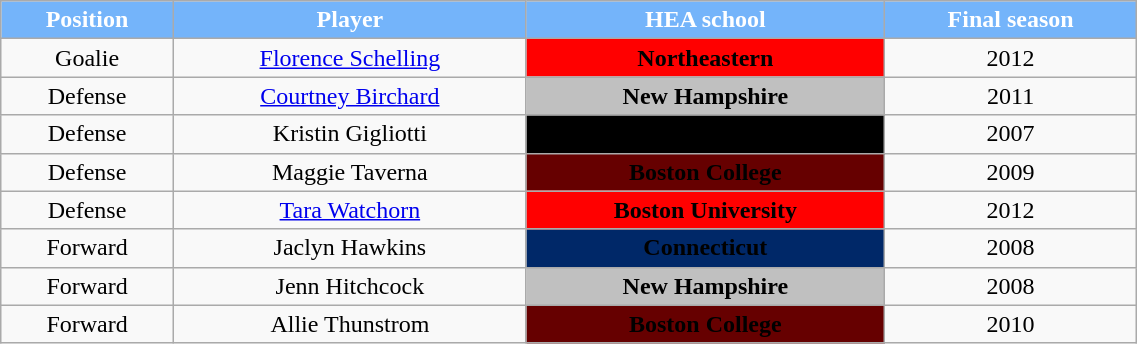<table class="wikitable" style="width:60%;">
<tr style="text-align:center; background:#74b4fa; color:white;">
<td><strong>Position</strong></td>
<td><strong>Player</strong></td>
<td><strong>HEA school</strong></td>
<td><strong>Final season</strong></td>
</tr>
<tr style="text-align:center;" bgcolor="">
<td>Goalie</td>
<td><a href='#'>Florence Schelling</a></td>
<td style="background:red;"><span><strong>Northeastern</strong></span></td>
<td>2012</td>
</tr>
<tr style="text-align:center;" bgcolor="">
<td>Defense</td>
<td><a href='#'>Courtney Birchard</a></td>
<td style="background:silver;"><span> <strong>New Hampshire</strong></span></td>
<td>2011</td>
</tr>
<tr style="text-align:center;" bgcolor="">
<td>Defense</td>
<td>Kristin Gigliotti</td>
<td style="background:black;"><span><strong>Providence</strong></span></td>
<td>2007</td>
</tr>
<tr style="text-align:center;" bgcolor="">
<td>Defense</td>
<td>Maggie Taverna</td>
<td style="background:#600;"><span> <strong>Boston College</strong></span></td>
<td>2009</td>
</tr>
<tr style="text-align:center;" bgcolor="">
<td>Defense</td>
<td><a href='#'>Tara Watchorn</a></td>
<td style="background:red;"><span><strong>Boston University</strong></span></td>
<td>2012</td>
</tr>
<tr style="text-align:center;" bgcolor="">
<td>Forward</td>
<td>Jaclyn Hawkins</td>
<td style="background:#002868;"><span><strong>Connecticut</strong></span></td>
<td>2008</td>
</tr>
<tr style="text-align:center;" bgcolor="">
<td>Forward</td>
<td>Jenn Hitchcock</td>
<td style="background:silver;"><span> <strong>New Hampshire</strong></span></td>
<td>2008</td>
</tr>
<tr style="text-align:center;" bgcolor="">
<td>Forward</td>
<td>Allie Thunstrom</td>
<td style="background:#600;"><span> <strong>Boston College</strong></span></td>
<td>2010</td>
</tr>
</table>
